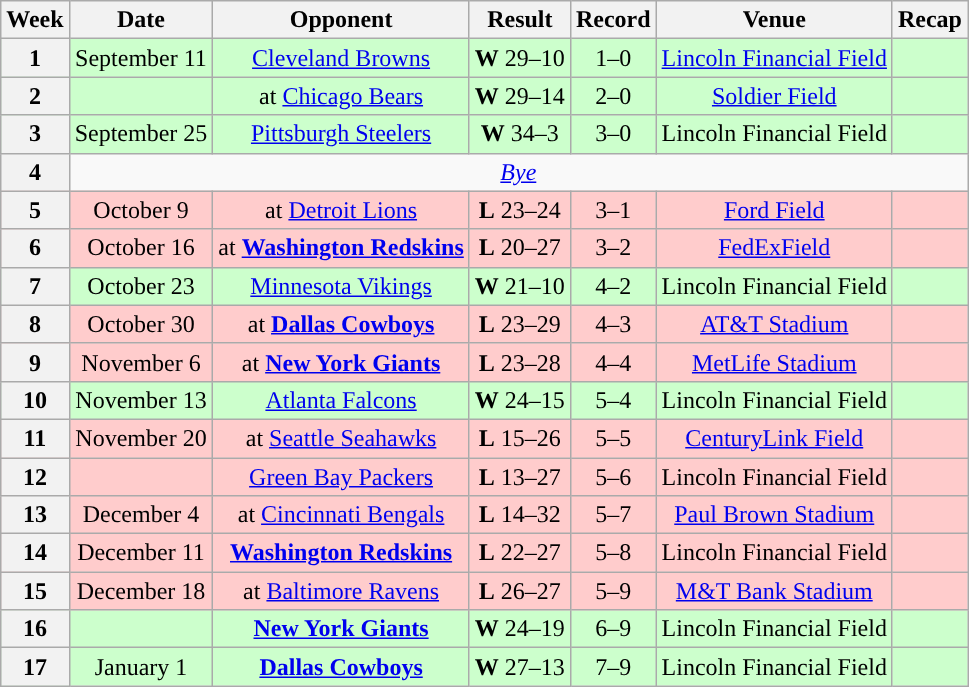<table class="wikitable" style="text-align:center">
<tr>
<th>Week</th>
<th>Date</th>
<th>Opponent</th>
<th>Result</th>
<th>Record</th>
<th>Venue</th>
<th>Recap</th>
</tr>
<tr style="background:#cfc">
<th>1</th>
<td>September 11</td>
<td><a href='#'>Cleveland Browns</a></td>
<td><strong>W</strong> 29–10</td>
<td>1–0</td>
<td><a href='#'>Lincoln Financial Field</a></td>
<td></td>
</tr>
<tr style="background:#cfc">
<th>2</th>
<td></td>
<td>at <a href='#'>Chicago Bears</a></td>
<td><strong>W</strong> 29–14</td>
<td>2–0</td>
<td><a href='#'>Soldier Field</a></td>
<td></td>
</tr>
<tr style="background:#cfc">
<th>3</th>
<td>September 25</td>
<td><a href='#'>Pittsburgh Steelers</a></td>
<td><strong>W</strong> 34–3</td>
<td>3–0</td>
<td>Lincoln Financial Field</td>
<td></td>
</tr>
<tr>
<th>4</th>
<td colspan="6"><em><a href='#'>Bye</a></em></td>
</tr>
<tr style="background:#fcc">
<th>5</th>
<td>October 9</td>
<td>at <a href='#'>Detroit Lions</a></td>
<td><strong>L</strong> 23–24</td>
<td>3–1</td>
<td><a href='#'>Ford Field</a></td>
<td></td>
</tr>
<tr style="background:#fcc">
<th>6</th>
<td>October 16</td>
<td>at <strong><a href='#'>Washington Redskins</a></strong></td>
<td><strong>L</strong> 20–27</td>
<td>3–2</td>
<td><a href='#'>FedExField</a></td>
<td></td>
</tr>
<tr style="background:#cfc">
<th>7</th>
<td>October 23</td>
<td><a href='#'>Minnesota Vikings</a></td>
<td><strong>W</strong> 21–10</td>
<td>4–2</td>
<td>Lincoln Financial Field</td>
<td></td>
</tr>
<tr style="background:#fcc">
<th>8</th>
<td>October 30</td>
<td>at <strong><a href='#'>Dallas Cowboys</a></strong></td>
<td><strong>L</strong> 23–29 </td>
<td>4–3</td>
<td><a href='#'>AT&T Stadium</a></td>
<td></td>
</tr>
<tr style="background:#fcc">
<th>9</th>
<td>November 6</td>
<td>at <strong><a href='#'>New York Giants</a></strong></td>
<td><strong>L</strong> 23–28</td>
<td>4–4</td>
<td><a href='#'>MetLife Stadium</a></td>
<td></td>
</tr>
<tr style="background:#cfc">
<th>10</th>
<td>November 13</td>
<td><a href='#'>Atlanta Falcons</a></td>
<td><strong>W</strong> 24–15</td>
<td>5–4</td>
<td>Lincoln Financial Field</td>
<td></td>
</tr>
<tr style="background:#fcc">
<th>11</th>
<td>November 20</td>
<td>at <a href='#'>Seattle Seahawks</a></td>
<td><strong>L</strong> 15–26</td>
<td>5–5</td>
<td><a href='#'>CenturyLink Field</a></td>
<td></td>
</tr>
<tr style="background:#fcc">
<th>12</th>
<td></td>
<td><a href='#'>Green Bay Packers</a></td>
<td><strong>L</strong> 13–27</td>
<td>5–6</td>
<td>Lincoln Financial Field</td>
<td></td>
</tr>
<tr style="background:#fcc">
<th>13</th>
<td>December 4</td>
<td>at <a href='#'>Cincinnati Bengals</a></td>
<td><strong>L</strong> 14–32</td>
<td>5–7</td>
<td><a href='#'>Paul Brown Stadium</a></td>
<td></td>
</tr>
<tr style="background:#fcc">
<th>14</th>
<td>December 11</td>
<td><strong><a href='#'>Washington Redskins</a></strong></td>
<td><strong>L</strong> 22–27</td>
<td>5–8</td>
<td>Lincoln Financial Field</td>
<td></td>
</tr>
<tr style="background:#fcc">
<th>15</th>
<td>December 18</td>
<td>at <a href='#'>Baltimore Ravens</a></td>
<td><strong>L</strong> 26–27</td>
<td>5–9</td>
<td><a href='#'>M&T Bank Stadium</a></td>
<td></td>
</tr>
<tr style="background:#cfc">
<th>16</th>
<td></td>
<td><strong><a href='#'>New York Giants</a></strong></td>
<td><strong>W</strong> 24–19</td>
<td>6–9</td>
<td>Lincoln Financial Field</td>
<td></td>
</tr>
<tr style="background:#cfc">
<th>17</th>
<td>January 1</td>
<td><strong><a href='#'>Dallas Cowboys</a></strong></td>
<td><strong>W</strong> 27–13</td>
<td>7–9</td>
<td>Lincoln Financial Field</td>
<td></td>
</tr>
</table>
